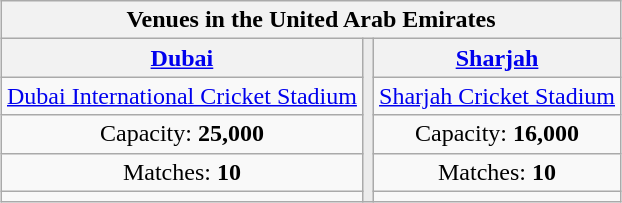<table class="wikitable" style="text-align:center;margin:auto;">
<tr>
<th colspan="3">Venues in the United Arab Emirates</th>
</tr>
<tr>
<th><a href='#'>Dubai</a></th>
<td style="background:#ececec;color:#2C2C2C;vertical-align:middle;text-align: center;" rowspan="5"></td>
<th><a href='#'>Sharjah</a></th>
</tr>
<tr>
<td><a href='#'>Dubai International Cricket Stadium</a></td>
<td><a href='#'>Sharjah Cricket Stadium</a></td>
</tr>
<tr>
<td>Capacity: <strong>25,000</strong></td>
<td>Capacity: <strong>16,000</strong></td>
</tr>
<tr>
<td>Matches: <strong>10</strong></td>
<td>Matches: <strong>10</strong></td>
</tr>
<tr>
<td></td>
<td></td>
</tr>
</table>
